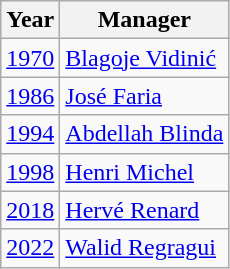<table class="wikitable">
<tr>
<th>Year</th>
<th>Manager</th>
</tr>
<tr>
<td align=center><a href='#'>1970</a></td>
<td> <a href='#'>Blagoje Vidinić</a></td>
</tr>
<tr>
<td align=center><a href='#'>1986</a></td>
<td> <a href='#'>José Faria</a></td>
</tr>
<tr>
<td align=center><a href='#'>1994</a></td>
<td> <a href='#'>Abdellah Blinda</a></td>
</tr>
<tr>
<td align=center><a href='#'>1998</a></td>
<td> <a href='#'>Henri Michel</a></td>
</tr>
<tr>
<td align=center><a href='#'>2018</a></td>
<td> <a href='#'>Hervé Renard</a></td>
</tr>
<tr>
<td align=center><a href='#'>2022</a></td>
<td>  <a href='#'>Walid Regragui</a></td>
</tr>
</table>
